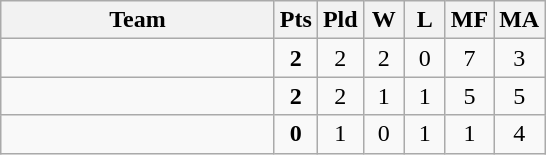<table class=wikitable style="text-align:center">
<tr>
<th width=175>Team</th>
<th width=20>Pts</th>
<th width=20>Pld</th>
<th width=20>W</th>
<th width=20>L</th>
<th width=20>MF</th>
<th width=20>MA</th>
</tr>
<tr>
<td style="text-align:left"></td>
<td><strong>2</strong></td>
<td>2</td>
<td>2</td>
<td>0</td>
<td>7</td>
<td>3</td>
</tr>
<tr>
<td style="text-align:left"></td>
<td><strong>2</strong></td>
<td>2</td>
<td>1</td>
<td>1</td>
<td>5</td>
<td>5</td>
</tr>
<tr>
<td style="text-align:left"></td>
<td><strong>0</strong></td>
<td>1</td>
<td>0</td>
<td>1</td>
<td>1</td>
<td>4</td>
</tr>
</table>
